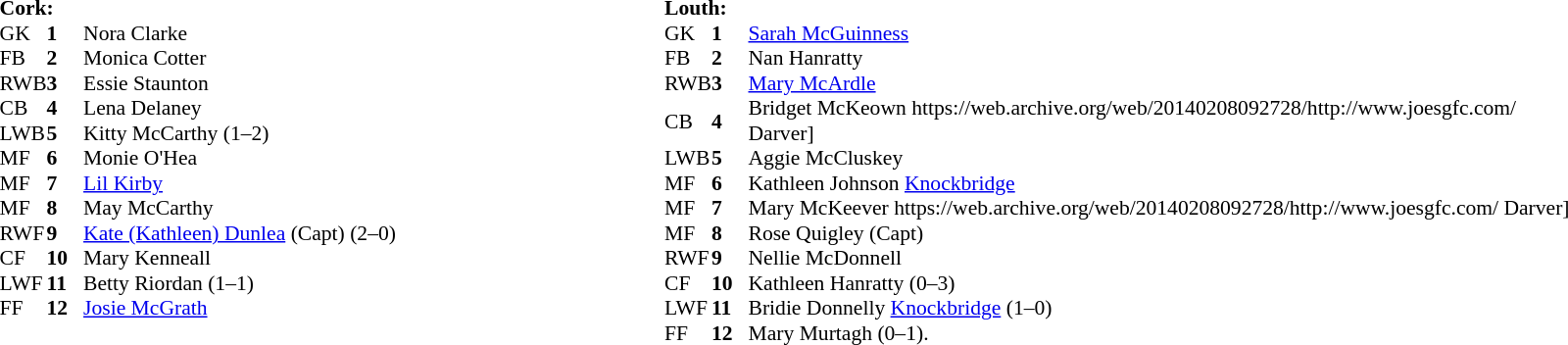<table width="100%">
<tr>
<td valign="top" width="50%"><br><table style="font-size: 90%" cellspacing="0" cellpadding="0" align=center>
<tr>
<td colspan="4"><strong>Cork:</strong></td>
</tr>
<tr>
<th width="25"></th>
<th width="25"></th>
</tr>
<tr>
<td>GK</td>
<td><strong>1</strong></td>
<td>Nora Clarke</td>
</tr>
<tr>
<td>FB</td>
<td><strong>2</strong></td>
<td>Monica Cotter</td>
</tr>
<tr>
<td>RWB</td>
<td><strong>3</strong></td>
<td>Essie Staunton</td>
</tr>
<tr>
<td>CB</td>
<td><strong>4</strong></td>
<td>Lena Delaney</td>
</tr>
<tr>
<td>LWB</td>
<td><strong>5</strong></td>
<td>Kitty McCarthy (1–2)</td>
</tr>
<tr>
<td>MF</td>
<td><strong>6</strong></td>
<td>Monie O'Hea</td>
</tr>
<tr>
<td>MF</td>
<td><strong>7</strong></td>
<td><a href='#'>Lil Kirby</a></td>
</tr>
<tr>
<td>MF</td>
<td><strong>8</strong></td>
<td>May McCarthy</td>
</tr>
<tr>
<td>RWF</td>
<td><strong>9</strong></td>
<td><a href='#'>Kate (Kathleen) Dunlea</a> (Capt) (2–0)</td>
</tr>
<tr>
<td>CF</td>
<td><strong>10</strong></td>
<td>Mary Kenneall</td>
</tr>
<tr>
<td>LWF</td>
<td><strong>11</strong></td>
<td>Betty Riordan (1–1)</td>
</tr>
<tr>
<td>FF</td>
<td><strong>12</strong></td>
<td><a href='#'>Josie McGrath</a></td>
</tr>
<tr>
</tr>
</table>
</td>
<td valign="top" width="50%"><br><table style="font-size: 90%" cellspacing="0" cellpadding="0" align=center>
<tr>
<td colspan="4"><strong>Louth:</strong></td>
</tr>
<tr>
<th width="25"></th>
<th width="25"></th>
</tr>
<tr>
<td>GK</td>
<td><strong>1</strong></td>
<td><a href='#'>Sarah McGuinness</a> </td>
</tr>
<tr>
<td>FB</td>
<td><strong>2</strong></td>
<td>Nan Hanratty </td>
</tr>
<tr>
<td>RWB</td>
<td><strong>3</strong></td>
<td><a href='#'>Mary McArdle</a> </td>
</tr>
<tr>
<td>CB</td>
<td><strong>4</strong></td>
<td>Bridget McKeown https://web.archive.org/web/20140208092728/http://www.joesgfc.com/ Darver]</td>
</tr>
<tr>
<td>LWB</td>
<td><strong>5</strong></td>
<td>Aggie McCluskey </td>
</tr>
<tr>
<td>MF</td>
<td><strong>6</strong></td>
<td>Kathleen Johnson <a href='#'>Knockbridge</a></td>
</tr>
<tr>
<td>MF</td>
<td><strong>7</strong></td>
<td>Mary McKeever https://web.archive.org/web/20140208092728/http://www.joesgfc.com/ Darver]</td>
</tr>
<tr>
<td>MF</td>
<td><strong>8</strong></td>
<td>Rose Quigley  (Capt)</td>
</tr>
<tr>
<td>RWF</td>
<td><strong>9</strong></td>
<td>Nellie McDonnell </td>
</tr>
<tr>
<td>CF</td>
<td><strong>10</strong></td>
<td>Kathleen Hanratty  (0–3)</td>
</tr>
<tr>
<td>LWF</td>
<td><strong>11</strong></td>
<td>Bridie Donnelly <a href='#'>Knockbridge</a> (1–0)</td>
</tr>
<tr>
<td>FF</td>
<td><strong>12</strong></td>
<td>Mary Murtagh  (0–1).</td>
</tr>
<tr>
</tr>
</table>
</td>
</tr>
</table>
